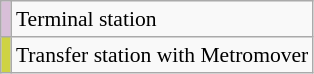<table class=wikitable style="font-size:90%;">
<tr>
<td style="background-color:#D8BFD8;text-align:center"></td>
<td>Terminal station</td>
</tr>
<tr>
<td style="background-color:#CED343;text-align:center"></td>
<td>Transfer station with Metromover</td>
</tr>
</table>
